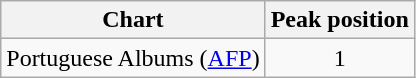<table class="wikitable">
<tr>
<th>Chart</th>
<th>Peak position</th>
</tr>
<tr>
<td>Portuguese Albums (<a href='#'>AFP</a>)</td>
<td style="text-align:center;">1</td>
</tr>
</table>
